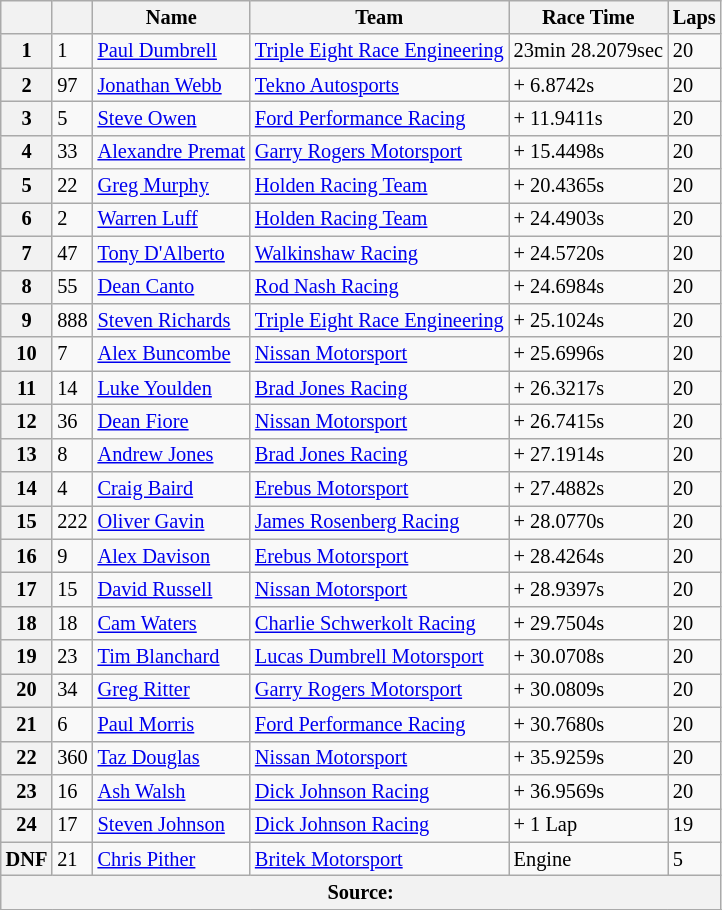<table class="wikitable" style="font-size: 85%;">
<tr>
<th></th>
<th></th>
<th>Name</th>
<th>Team</th>
<th>Race Time</th>
<th>Laps</th>
</tr>
<tr>
<th>1</th>
<td>1</td>
<td> <a href='#'>Paul Dumbrell</a></td>
<td><a href='#'>Triple Eight Race Engineering</a></td>
<td>23min 28.2079sec</td>
<td>20</td>
</tr>
<tr>
<th>2</th>
<td>97</td>
<td> <a href='#'>Jonathan Webb</a></td>
<td><a href='#'>Tekno Autosports</a></td>
<td>+ 6.8742s</td>
<td>20</td>
</tr>
<tr>
<th>3</th>
<td>5</td>
<td> <a href='#'>Steve Owen</a></td>
<td><a href='#'>Ford Performance Racing</a></td>
<td>+ 11.9411s</td>
<td>20</td>
</tr>
<tr>
<th>4</th>
<td>33</td>
<td> <a href='#'>Alexandre Premat</a></td>
<td><a href='#'>Garry Rogers Motorsport</a></td>
<td>+ 15.4498s</td>
<td>20</td>
</tr>
<tr>
<th>5</th>
<td>22</td>
<td> <a href='#'>Greg Murphy</a></td>
<td><a href='#'>Holden Racing Team</a></td>
<td>+ 20.4365s</td>
<td>20</td>
</tr>
<tr>
<th>6</th>
<td>2</td>
<td> <a href='#'>Warren Luff</a></td>
<td><a href='#'>Holden Racing Team</a></td>
<td>+ 24.4903s</td>
<td>20</td>
</tr>
<tr>
<th>7</th>
<td>47</td>
<td> <a href='#'>Tony D'Alberto</a></td>
<td><a href='#'>Walkinshaw Racing</a></td>
<td>+ 24.5720s</td>
<td>20</td>
</tr>
<tr>
<th>8</th>
<td>55</td>
<td> <a href='#'>Dean Canto</a></td>
<td><a href='#'>Rod Nash Racing</a></td>
<td>+ 24.6984s</td>
<td>20</td>
</tr>
<tr>
<th>9</th>
<td>888</td>
<td> <a href='#'>Steven Richards</a></td>
<td><a href='#'>Triple Eight Race Engineering</a></td>
<td>+ 25.1024s</td>
<td>20</td>
</tr>
<tr>
<th>10</th>
<td>7</td>
<td> <a href='#'>Alex Buncombe</a></td>
<td><a href='#'>Nissan Motorsport</a></td>
<td>+ 25.6996s</td>
<td>20</td>
</tr>
<tr>
<th>11</th>
<td>14</td>
<td> <a href='#'>Luke Youlden</a></td>
<td><a href='#'>Brad Jones Racing</a></td>
<td>+ 26.3217s</td>
<td>20</td>
</tr>
<tr>
<th>12</th>
<td>36</td>
<td> <a href='#'>Dean Fiore</a></td>
<td><a href='#'>Nissan Motorsport</a></td>
<td>+ 26.7415s</td>
<td>20</td>
</tr>
<tr>
<th>13</th>
<td>8</td>
<td> <a href='#'>Andrew Jones</a></td>
<td><a href='#'>Brad Jones Racing</a></td>
<td>+ 27.1914s</td>
<td>20</td>
</tr>
<tr>
<th>14</th>
<td>4</td>
<td> <a href='#'>Craig Baird</a></td>
<td><a href='#'>Erebus Motorsport</a></td>
<td>+ 27.4882s</td>
<td>20</td>
</tr>
<tr>
<th>15</th>
<td>222</td>
<td> <a href='#'>Oliver Gavin</a></td>
<td><a href='#'>James Rosenberg Racing</a></td>
<td>+ 28.0770s</td>
<td>20</td>
</tr>
<tr>
<th>16</th>
<td>9</td>
<td> <a href='#'>Alex Davison</a></td>
<td><a href='#'>Erebus Motorsport</a></td>
<td>+ 28.4264s</td>
<td>20</td>
</tr>
<tr>
<th>17</th>
<td>15</td>
<td> <a href='#'>David Russell</a></td>
<td><a href='#'>Nissan Motorsport</a></td>
<td>+ 28.9397s</td>
<td>20</td>
</tr>
<tr>
<th>18</th>
<td>18</td>
<td> <a href='#'>Cam Waters</a></td>
<td><a href='#'>Charlie Schwerkolt Racing</a></td>
<td>+ 29.7504s</td>
<td>20</td>
</tr>
<tr>
<th>19</th>
<td>23</td>
<td> <a href='#'>Tim Blanchard</a></td>
<td><a href='#'>Lucas Dumbrell Motorsport</a></td>
<td>+ 30.0708s</td>
<td>20</td>
</tr>
<tr>
<th>20</th>
<td>34</td>
<td> <a href='#'>Greg Ritter</a></td>
<td><a href='#'>Garry Rogers Motorsport</a></td>
<td>+ 30.0809s</td>
<td>20</td>
</tr>
<tr>
<th>21</th>
<td>6</td>
<td> <a href='#'>Paul Morris</a></td>
<td><a href='#'>Ford Performance Racing</a></td>
<td>+ 30.7680s</td>
<td>20</td>
</tr>
<tr>
<th>22</th>
<td>360</td>
<td> <a href='#'>Taz Douglas</a></td>
<td><a href='#'>Nissan Motorsport</a></td>
<td>+ 35.9259s</td>
<td>20</td>
</tr>
<tr>
<th>23</th>
<td>16</td>
<td> <a href='#'>Ash Walsh</a></td>
<td><a href='#'>Dick Johnson Racing</a></td>
<td>+ 36.9569s</td>
<td>20</td>
</tr>
<tr>
<th>24</th>
<td>17</td>
<td> <a href='#'>Steven Johnson</a></td>
<td><a href='#'>Dick Johnson Racing</a></td>
<td>+ 1 Lap</td>
<td>19</td>
</tr>
<tr>
<th>DNF</th>
<td>21</td>
<td> <a href='#'>Chris Pither</a></td>
<td><a href='#'>Britek Motorsport</a></td>
<td>Engine</td>
<td>5</td>
</tr>
<tr>
<th colspan="6">Source:</th>
</tr>
<tr>
</tr>
</table>
